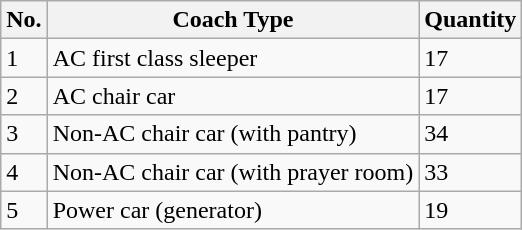<table class="wikitable">
<tr>
<th>No.</th>
<th>Coach Type</th>
<th>Quantity</th>
</tr>
<tr>
<td>1</td>
<td>AC first class sleeper</td>
<td>17</td>
</tr>
<tr>
<td>2</td>
<td>AC chair car</td>
<td>17</td>
</tr>
<tr>
<td>3</td>
<td>Non-AC chair car (with pantry)</td>
<td>34</td>
</tr>
<tr>
<td>4</td>
<td>Non-AC chair car (with prayer room)</td>
<td>33</td>
</tr>
<tr>
<td>5</td>
<td>Power car (generator)</td>
<td>19</td>
</tr>
</table>
